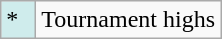<table class="wikitable">
<tr>
<td style="background:#CFECEC; width:1em">*</td>
<td>Tournament highs</td>
</tr>
</table>
